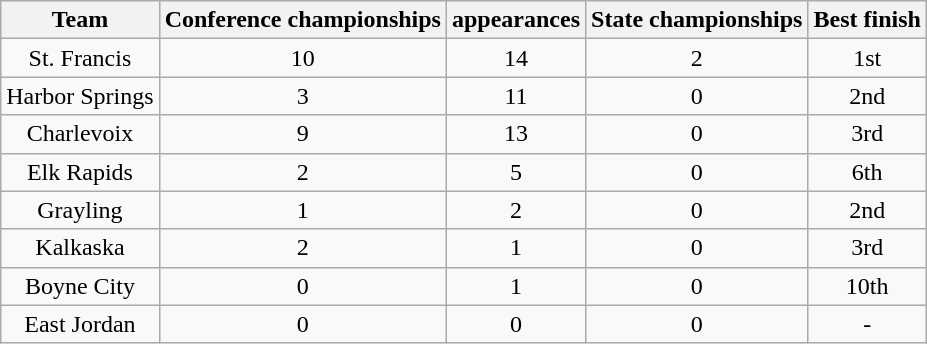<table class="wikitable sortable" style="text-align:center">
<tr>
<th>Team</th>
<th>Conference championships</th>
<th>appearances</th>
<th>State championships</th>
<th>Best finish</th>
</tr>
<tr>
<td>St. Francis</td>
<td>10</td>
<td>14</td>
<td>2</td>
<td>1st</td>
</tr>
<tr>
<td>Harbor Springs</td>
<td>3</td>
<td>11</td>
<td>0</td>
<td>2nd</td>
</tr>
<tr>
<td>Charlevoix</td>
<td>9</td>
<td>13</td>
<td>0</td>
<td>3rd</td>
</tr>
<tr>
<td>Elk Rapids</td>
<td>2</td>
<td>5</td>
<td>0</td>
<td>6th</td>
</tr>
<tr>
<td>Grayling</td>
<td>1</td>
<td>2</td>
<td>0</td>
<td>2nd</td>
</tr>
<tr>
<td>Kalkaska</td>
<td>2</td>
<td>1</td>
<td>0</td>
<td>3rd</td>
</tr>
<tr>
<td>Boyne City</td>
<td>0</td>
<td>1</td>
<td>0</td>
<td>10th</td>
</tr>
<tr>
<td>East Jordan</td>
<td>0</td>
<td>0</td>
<td>0</td>
<td>-</td>
</tr>
</table>
